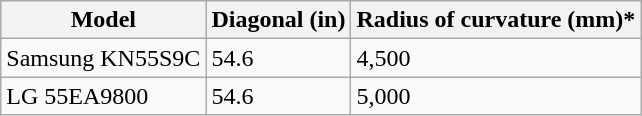<table class="wikitable sortable">
<tr>
<th>Model</th>
<th>Diagonal (in)</th>
<th>Radius of curvature (mm)*</th>
</tr>
<tr>
<td>Samsung KN55S9C</td>
<td>54.6</td>
<td>4,500</td>
</tr>
<tr>
<td>LG 55EA9800</td>
<td>54.6</td>
<td>5,000</td>
</tr>
</table>
